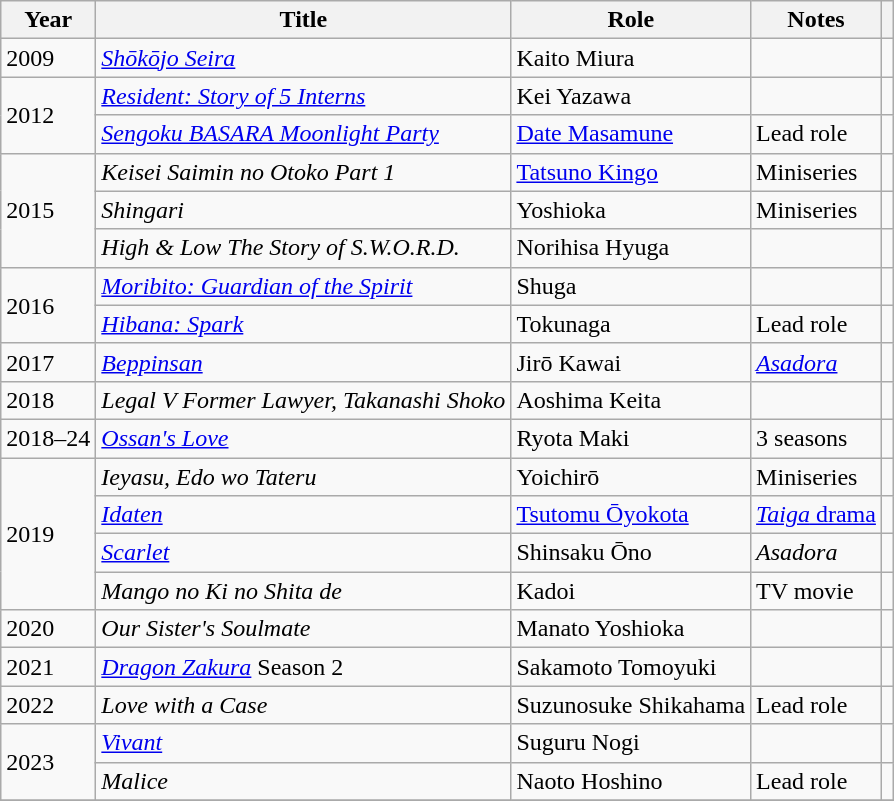<table class="wikitable sortable">
<tr>
<th>Year</th>
<th>Title</th>
<th>Role</th>
<th class="unsortable">Notes</th>
<th class="unsortable"></th>
</tr>
<tr>
<td>2009</td>
<td><em><a href='#'>Shōkōjo Seira</a></em></td>
<td>Kaito Miura</td>
<td></td>
<td></td>
</tr>
<tr>
<td rowspan=2>2012</td>
<td><em><a href='#'>Resident: Story of 5 Interns</a></em></td>
<td>Kei Yazawa</td>
<td></td>
<td></td>
</tr>
<tr>
<td><em><a href='#'>Sengoku BASARA Moonlight Party</a></em></td>
<td><a href='#'>Date Masamune</a></td>
<td>Lead role</td>
<td></td>
</tr>
<tr>
<td rowspan=3>2015</td>
<td><em>Keisei Saimin no Otoko Part 1</em></td>
<td><a href='#'>Tatsuno Kingo</a></td>
<td>Miniseries</td>
<td></td>
</tr>
<tr>
<td><em>Shingari</em></td>
<td>Yoshioka</td>
<td>Miniseries</td>
<td></td>
</tr>
<tr>
<td><em>High & Low The Story of S.W.O.R.D.</em></td>
<td>Norihisa Hyuga</td>
<td></td>
<td></td>
</tr>
<tr>
<td rowspan=2>2016</td>
<td><em><a href='#'>Moribito: Guardian of the Spirit</a></em></td>
<td>Shuga</td>
<td></td>
<td></td>
</tr>
<tr>
<td><em><a href='#'>Hibana: Spark</a></em></td>
<td>Tokunaga</td>
<td>Lead role</td>
<td></td>
</tr>
<tr>
<td>2017</td>
<td><em><a href='#'>Beppinsan</a></em></td>
<td>Jirō Kawai</td>
<td><em><a href='#'>Asadora</a></em></td>
<td></td>
</tr>
<tr>
<td>2018</td>
<td><em>Legal V Former Lawyer, Takanashi Shoko</em></td>
<td>Aoshima Keita</td>
<td></td>
<td></td>
</tr>
<tr>
<td>2018–24</td>
<td><em><a href='#'>Ossan's Love</a></em></td>
<td>Ryota Maki</td>
<td>3 seasons</td>
<td></td>
</tr>
<tr>
<td rowspan="4">2019</td>
<td><em>Ieyasu, Edo wo Tateru</em></td>
<td>Yoichirō</td>
<td>Miniseries</td>
<td></td>
</tr>
<tr>
<td><em><a href='#'>Idaten</a></em></td>
<td><a href='#'>Tsutomu Ōyokota</a></td>
<td><a href='#'><em>Taiga</em> drama</a></td>
<td></td>
</tr>
<tr>
<td><em><a href='#'>Scarlet</a></em></td>
<td>Shinsaku Ōno</td>
<td><em>Asadora</em></td>
<td></td>
</tr>
<tr>
<td><em>Mango no Ki no Shita de</em></td>
<td>Kadoi</td>
<td>TV movie</td>
<td></td>
</tr>
<tr>
<td>2020</td>
<td><em>Our Sister's Soulmate</em></td>
<td>Manato Yoshioka</td>
<td></td>
<td></td>
</tr>
<tr>
<td>2021</td>
<td><em><a href='#'>Dragon Zakura</a></em> Season 2</td>
<td>Sakamoto Tomoyuki</td>
<td></td>
<td></td>
</tr>
<tr>
<td>2022</td>
<td><em>Love with a Case</em></td>
<td>Suzunosuke Shikahama</td>
<td>Lead role</td>
<td></td>
</tr>
<tr>
<td rowspan="2">2023</td>
<td><a href='#'><em>Vivant</em></a></td>
<td>Suguru Nogi</td>
<td></td>
<td></td>
</tr>
<tr>
<td><em>Malice</em></td>
<td>Naoto Hoshino</td>
<td>Lead role</td>
<td></td>
</tr>
<tr>
</tr>
</table>
